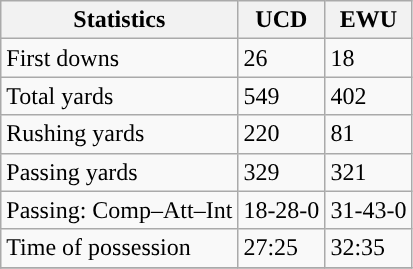<table class="wikitable" style="float: left;">
<tr>
<th>Statistics</th>
<th>UCD</th>
<th>EWU</th>
</tr>
<tr>
<td>First downs</td>
<td>26</td>
<td>18</td>
</tr>
<tr>
<td>Total yards</td>
<td>549</td>
<td>402</td>
</tr>
<tr>
<td>Rushing yards</td>
<td>220</td>
<td>81</td>
</tr>
<tr>
<td>Passing yards</td>
<td>329</td>
<td>321</td>
</tr>
<tr>
<td>Passing: Comp–Att–Int</td>
<td>18-28-0</td>
<td>31-43-0</td>
</tr>
<tr>
<td>Time of possession</td>
<td>27:25</td>
<td>32:35</td>
</tr>
<tr>
</tr>
</table>
